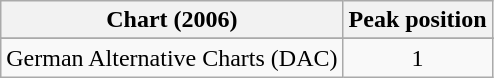<table class="wikitable plainrowheaders sortable">
<tr>
<th>Chart (2006)</th>
<th>Peak position</th>
</tr>
<tr>
</tr>
<tr>
<td>German Alternative Charts (DAC)</td>
<td style="text-align:center;">1</td>
</tr>
</table>
